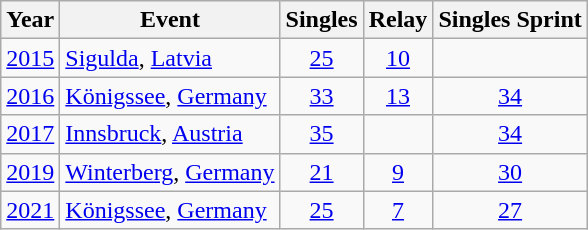<table class="wikitable sortable" style="text-align:center;">
<tr>
<th>Year</th>
<th>Event</th>
<th>Singles</th>
<th>Relay</th>
<th>Singles Sprint</th>
</tr>
<tr>
<td><a href='#'>2015</a></td>
<td style="text-align:left;"> <a href='#'>Sigulda</a>, <a href='#'>Latvia</a></td>
<td><a href='#'>25</a></td>
<td><a href='#'>10</a></td>
<td></td>
</tr>
<tr>
<td><a href='#'>2016</a></td>
<td style="text-align:left;"> <a href='#'>Königssee</a>, <a href='#'>Germany</a></td>
<td><a href='#'>33</a></td>
<td><a href='#'>13</a></td>
<td><a href='#'>34</a></td>
</tr>
<tr>
<td><a href='#'>2017</a></td>
<td style="text-align:left;"> <a href='#'>Innsbruck</a>, <a href='#'>Austria</a></td>
<td><a href='#'>35</a></td>
<td></td>
<td><a href='#'>34</a></td>
</tr>
<tr>
<td><a href='#'>2019</a></td>
<td style="text-align:left;"> <a href='#'>Winterberg</a>, <a href='#'>Germany</a></td>
<td><a href='#'>21</a></td>
<td><a href='#'>9</a></td>
<td><a href='#'>30</a></td>
</tr>
<tr>
<td><a href='#'>2021</a></td>
<td style="text-align:left;"> <a href='#'>Königssee</a>, <a href='#'>Germany</a></td>
<td><a href='#'>25</a></td>
<td><a href='#'>7</a></td>
<td><a href='#'>27</a></td>
</tr>
</table>
